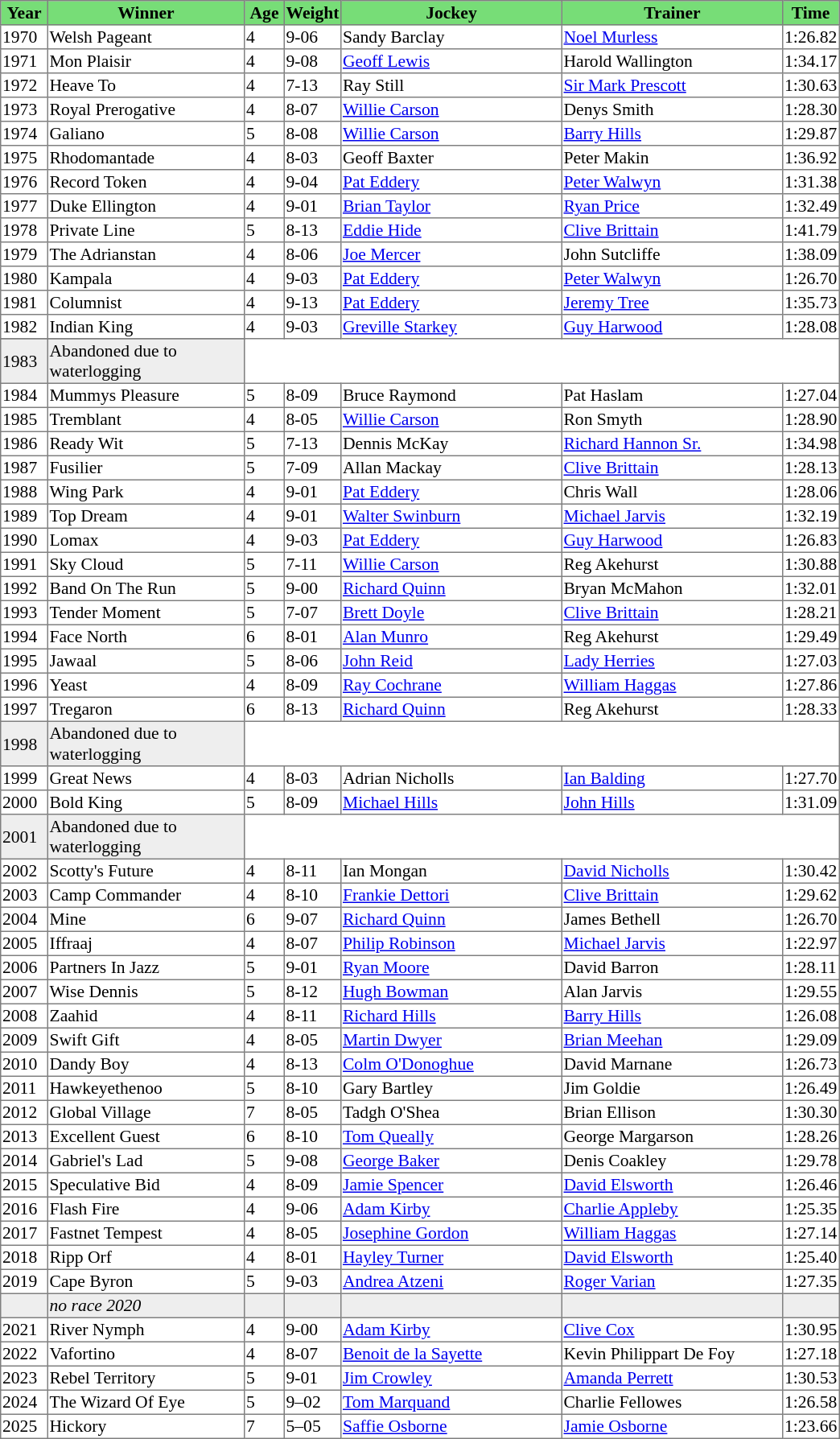<table class = "sortable" | border="1" style="border-collapse: collapse; font-size:90%">
<tr bgcolor="#77dd77" align="center">
<th style="width:36px"><strong>Year</strong></th>
<th style="width:160px"><strong>Winner</strong></th>
<th style="width:30px"><strong>Age</strong></th>
<th style="width:40px"><strong>Weight</strong></th>
<th style="width:180px"><strong>Jockey</strong></th>
<th style="width:180px"><strong>Trainer</strong></th>
<th style="width:40px"><strong>Time</strong></th>
</tr>
<tr>
<td>1970 </td>
<td>Welsh Pageant</td>
<td>4</td>
<td>9-06</td>
<td>Sandy Barclay</td>
<td><a href='#'>Noel Murless</a></td>
<td>1:26.82</td>
</tr>
<tr>
<td>1971</td>
<td>Mon Plaisir</td>
<td>4</td>
<td>9-08</td>
<td><a href='#'>Geoff Lewis</a></td>
<td>Harold Wallington</td>
<td>1:34.17</td>
</tr>
<tr>
<td>1972</td>
<td>Heave To</td>
<td>4</td>
<td>7-13</td>
<td>Ray Still</td>
<td><a href='#'>Sir Mark Prescott</a></td>
<td>1:30.63</td>
</tr>
<tr>
<td>1973</td>
<td>Royal Prerogative</td>
<td>4</td>
<td>8-07</td>
<td><a href='#'>Willie Carson</a></td>
<td>Denys Smith</td>
<td>1:28.30</td>
</tr>
<tr>
<td>1974</td>
<td>Galiano</td>
<td>5</td>
<td>8-08</td>
<td><a href='#'>Willie Carson</a></td>
<td><a href='#'>Barry Hills</a></td>
<td>1:29.87</td>
</tr>
<tr>
<td>1975</td>
<td>Rhodomantade</td>
<td>4</td>
<td>8-03</td>
<td>Geoff Baxter</td>
<td>Peter Makin</td>
<td>1:36.92</td>
</tr>
<tr>
<td>1976</td>
<td>Record Token</td>
<td>4</td>
<td>9-04</td>
<td><a href='#'>Pat Eddery</a></td>
<td><a href='#'>Peter Walwyn</a></td>
<td>1:31.38</td>
</tr>
<tr>
<td>1977</td>
<td>Duke Ellington</td>
<td>4</td>
<td>9-01</td>
<td><a href='#'>Brian Taylor</a></td>
<td><a href='#'>Ryan Price</a></td>
<td>1:32.49</td>
</tr>
<tr>
<td>1978</td>
<td>Private Line</td>
<td>5</td>
<td>8-13</td>
<td><a href='#'>Eddie Hide</a></td>
<td><a href='#'>Clive Brittain</a></td>
<td>1:41.79</td>
</tr>
<tr>
<td>1979</td>
<td>The Adrianstan</td>
<td>4</td>
<td>8-06</td>
<td><a href='#'>Joe Mercer</a></td>
<td>John Sutcliffe</td>
<td>1:38.09</td>
</tr>
<tr>
<td>1980</td>
<td>Kampala</td>
<td>4</td>
<td>9-03</td>
<td><a href='#'>Pat Eddery</a></td>
<td><a href='#'>Peter Walwyn</a></td>
<td>1:26.70</td>
</tr>
<tr>
<td>1981</td>
<td>Columnist</td>
<td>4</td>
<td>9-13</td>
<td><a href='#'>Pat Eddery</a></td>
<td><a href='#'>Jeremy Tree</a></td>
<td>1:35.73</td>
</tr>
<tr>
<td>1982</td>
<td>Indian King</td>
<td>4</td>
<td>9-03</td>
<td><a href='#'>Greville Starkey</a></td>
<td><a href='#'>Guy Harwood</a></td>
<td>1:28.08</td>
</tr>
<tr>
</tr>
<tr bgcolor="#eeeeee">
<td>1983<td>Abandoned due to waterlogging</td></td>
</tr>
<tr>
<td>1984</td>
<td>Mummys Pleasure</td>
<td>5</td>
<td>8-09</td>
<td>Bruce Raymond</td>
<td>Pat Haslam</td>
<td>1:27.04</td>
</tr>
<tr>
<td>1985</td>
<td>Tremblant</td>
<td>4</td>
<td>8-05</td>
<td><a href='#'>Willie Carson</a></td>
<td>Ron Smyth</td>
<td>1:28.90</td>
</tr>
<tr>
<td>1986</td>
<td>Ready Wit</td>
<td>5</td>
<td>7-13</td>
<td>Dennis McKay</td>
<td><a href='#'>Richard Hannon Sr.</a></td>
<td>1:34.98</td>
</tr>
<tr>
<td>1987</td>
<td>Fusilier</td>
<td>5</td>
<td>7-09</td>
<td>Allan Mackay</td>
<td><a href='#'>Clive Brittain</a></td>
<td>1:28.13</td>
</tr>
<tr>
<td>1988</td>
<td>Wing Park</td>
<td>4</td>
<td>9-01</td>
<td><a href='#'>Pat Eddery</a></td>
<td>Chris Wall</td>
<td>1:28.06</td>
</tr>
<tr>
<td>1989</td>
<td>Top Dream</td>
<td>4</td>
<td>9-01</td>
<td><a href='#'>Walter Swinburn</a></td>
<td><a href='#'>Michael Jarvis</a></td>
<td>1:32.19</td>
</tr>
<tr>
<td>1990</td>
<td>Lomax</td>
<td>4</td>
<td>9-03</td>
<td><a href='#'>Pat Eddery</a></td>
<td><a href='#'>Guy Harwood</a></td>
<td>1:26.83</td>
</tr>
<tr>
<td>1991</td>
<td>Sky Cloud</td>
<td>5</td>
<td>7-11</td>
<td><a href='#'>Willie Carson</a></td>
<td>Reg Akehurst</td>
<td>1:30.88</td>
</tr>
<tr>
<td>1992</td>
<td>Band On The Run</td>
<td>5</td>
<td>9-00</td>
<td><a href='#'>Richard Quinn</a></td>
<td>Bryan McMahon</td>
<td>1:32.01</td>
</tr>
<tr>
<td>1993</td>
<td>Tender Moment</td>
<td>5</td>
<td>7-07</td>
<td><a href='#'>Brett Doyle</a></td>
<td><a href='#'>Clive Brittain</a></td>
<td>1:28.21</td>
</tr>
<tr>
<td>1994</td>
<td>Face North</td>
<td>6</td>
<td>8-01</td>
<td><a href='#'>Alan Munro</a></td>
<td>Reg Akehurst</td>
<td>1:29.49</td>
</tr>
<tr>
<td>1995</td>
<td>Jawaal</td>
<td>5</td>
<td>8-06</td>
<td><a href='#'>John Reid</a></td>
<td><a href='#'>Lady Herries</a></td>
<td>1:27.03</td>
</tr>
<tr>
<td>1996</td>
<td>Yeast</td>
<td>4</td>
<td>8-09</td>
<td><a href='#'>Ray Cochrane</a></td>
<td><a href='#'>William Haggas</a></td>
<td>1:27.86</td>
</tr>
<tr>
<td>1997</td>
<td>Tregaron</td>
<td>6</td>
<td>8-13</td>
<td><a href='#'>Richard Quinn</a></td>
<td>Reg Akehurst</td>
<td>1:28.33</td>
</tr>
<tr bgcolor="#eeeeee">
<td>1998<td>Abandoned due to waterlogging</td></td>
</tr>
<tr>
<td>1999</td>
<td>Great News</td>
<td>4</td>
<td>8-03</td>
<td>Adrian Nicholls</td>
<td><a href='#'>Ian Balding</a></td>
<td>1:27.70</td>
</tr>
<tr>
<td>2000</td>
<td>Bold King</td>
<td>5</td>
<td>8-09</td>
<td><a href='#'>Michael Hills</a></td>
<td><a href='#'>John Hills</a></td>
<td>1:31.09</td>
</tr>
<tr bgcolor="#eeeeee">
<td>2001<td>Abandoned due to waterlogging</td></td>
</tr>
<tr>
<td>2002</td>
<td>Scotty's Future</td>
<td>4</td>
<td>8-11</td>
<td>Ian Mongan</td>
<td><a href='#'>David Nicholls</a></td>
<td>1:30.42</td>
</tr>
<tr>
<td>2003</td>
<td>Camp Commander</td>
<td>4</td>
<td>8-10</td>
<td><a href='#'>Frankie Dettori</a></td>
<td><a href='#'>Clive Brittain</a></td>
<td>1:29.62</td>
</tr>
<tr>
<td>2004</td>
<td>Mine</td>
<td>6</td>
<td>9-07</td>
<td><a href='#'>Richard Quinn</a></td>
<td>James Bethell</td>
<td>1:26.70</td>
</tr>
<tr>
<td>2005</td>
<td>Iffraaj</td>
<td>4</td>
<td>8-07</td>
<td><a href='#'>Philip Robinson</a></td>
<td><a href='#'>Michael Jarvis</a></td>
<td>1:22.97</td>
</tr>
<tr>
<td>2006</td>
<td>Partners In Jazz</td>
<td>5</td>
<td>9-01</td>
<td><a href='#'>Ryan Moore</a></td>
<td>David Barron</td>
<td>1:28.11</td>
</tr>
<tr>
<td>2007</td>
<td>Wise Dennis</td>
<td>5</td>
<td>8-12</td>
<td><a href='#'>Hugh Bowman</a></td>
<td>Alan Jarvis</td>
<td>1:29.55</td>
</tr>
<tr>
<td>2008</td>
<td>Zaahid</td>
<td>4</td>
<td>8-11</td>
<td><a href='#'>Richard Hills</a></td>
<td><a href='#'>Barry Hills</a></td>
<td>1:26.08</td>
</tr>
<tr>
<td>2009</td>
<td>Swift Gift</td>
<td>4</td>
<td>8-05</td>
<td><a href='#'>Martin Dwyer</a></td>
<td><a href='#'>Brian Meehan</a></td>
<td>1:29.09</td>
</tr>
<tr>
<td>2010</td>
<td>Dandy Boy</td>
<td>4</td>
<td>8-13</td>
<td><a href='#'>Colm O'Donoghue</a></td>
<td>David Marnane</td>
<td>1:26.73</td>
</tr>
<tr>
<td>2011</td>
<td>Hawkeyethenoo</td>
<td>5</td>
<td>8-10</td>
<td>Gary Bartley</td>
<td>Jim Goldie</td>
<td>1:26.49</td>
</tr>
<tr>
<td>2012</td>
<td>Global Village</td>
<td>7</td>
<td>8-05</td>
<td>Tadgh O'Shea</td>
<td>Brian Ellison</td>
<td>1:30.30</td>
</tr>
<tr>
<td>2013</td>
<td>Excellent Guest</td>
<td>6</td>
<td>8-10</td>
<td><a href='#'>Tom Queally</a></td>
<td>George Margarson</td>
<td>1:28.26</td>
</tr>
<tr>
<td>2014</td>
<td>Gabriel's Lad</td>
<td>5</td>
<td>9-08</td>
<td><a href='#'>George Baker</a></td>
<td>Denis Coakley</td>
<td>1:29.78</td>
</tr>
<tr>
<td>2015</td>
<td>Speculative Bid</td>
<td>4</td>
<td>8-09</td>
<td><a href='#'>Jamie Spencer</a></td>
<td><a href='#'>David Elsworth</a></td>
<td>1:26.46</td>
</tr>
<tr>
<td>2016</td>
<td>Flash Fire</td>
<td>4</td>
<td>9-06</td>
<td><a href='#'>Adam Kirby</a></td>
<td><a href='#'>Charlie Appleby</a></td>
<td>1:25.35</td>
</tr>
<tr>
<td>2017</td>
<td>Fastnet Tempest</td>
<td>4</td>
<td>8-05</td>
<td><a href='#'>Josephine Gordon</a></td>
<td><a href='#'>William Haggas</a></td>
<td>1:27.14</td>
</tr>
<tr>
<td>2018</td>
<td>Ripp Orf</td>
<td>4</td>
<td>8-01</td>
<td><a href='#'>Hayley Turner</a></td>
<td><a href='#'>David Elsworth</a></td>
<td>1:25.40</td>
</tr>
<tr>
<td>2019</td>
<td>Cape Byron</td>
<td>5</td>
<td>9-03</td>
<td><a href='#'>Andrea Atzeni</a></td>
<td><a href='#'>Roger Varian</a></td>
<td>1:27.35</td>
</tr>
<tr bgcolor="#eeeeee">
<td data-sort-value="2020"></td>
<td><em>no race 2020</em> </td>
<td></td>
<td></td>
<td></td>
<td></td>
<td></td>
</tr>
<tr>
<td>2021</td>
<td>River Nymph</td>
<td>4</td>
<td>9-00</td>
<td><a href='#'>Adam Kirby</a></td>
<td><a href='#'>Clive Cox</a></td>
<td>1:30.95</td>
</tr>
<tr>
<td>2022</td>
<td>Vafortino</td>
<td>4</td>
<td>8-07</td>
<td><a href='#'>Benoit de la Sayette</a></td>
<td>Kevin Philippart De Foy</td>
<td>1:27.18</td>
</tr>
<tr>
<td>2023</td>
<td>Rebel Territory</td>
<td>5</td>
<td>9-01</td>
<td><a href='#'>Jim Crowley</a></td>
<td><a href='#'>Amanda Perrett</a></td>
<td>1:30.53</td>
</tr>
<tr>
<td>2024</td>
<td>The Wizard Of Eye</td>
<td>5</td>
<td>9–02</td>
<td><a href='#'>Tom Marquand</a></td>
<td>Charlie Fellowes</td>
<td>1:26.58</td>
</tr>
<tr>
<td>2025</td>
<td>Hickory</td>
<td>7</td>
<td>5–05</td>
<td><a href='#'>Saffie Osborne</a></td>
<td><a href='#'>Jamie Osborne</a></td>
<td>1:23.66</td>
</tr>
</table>
